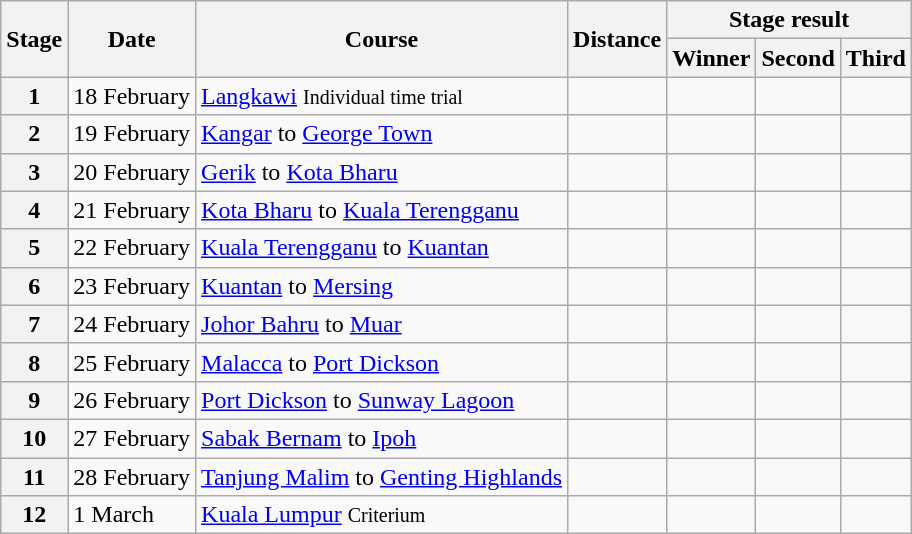<table class=wikitable>
<tr>
<th rowspan=2>Stage</th>
<th rowspan=2>Date</th>
<th rowspan=2>Course</th>
<th rowspan=2>Distance</th>
<th colspan=3>Stage result</th>
</tr>
<tr>
<th>Winner</th>
<th>Second</th>
<th>Third</th>
</tr>
<tr>
<th>1</th>
<td>18 February</td>
<td><a href='#'>Langkawi</a> <small>Individual time trial</small></td>
<td align=center></td>
<td></td>
<td></td>
<td></td>
</tr>
<tr>
<th>2</th>
<td>19 February</td>
<td><a href='#'>Kangar</a> to <a href='#'>George Town</a></td>
<td align=center></td>
<td></td>
<td></td>
<td></td>
</tr>
<tr>
<th>3</th>
<td>20 February</td>
<td><a href='#'>Gerik</a> to <a href='#'>Kota Bharu</a></td>
<td align=center></td>
<td></td>
<td></td>
<td></td>
</tr>
<tr>
<th>4</th>
<td>21 February</td>
<td><a href='#'>Kota Bharu</a> to <a href='#'>Kuala Terengganu</a></td>
<td align=center></td>
<td></td>
<td></td>
<td></td>
</tr>
<tr>
<th>5</th>
<td>22 February</td>
<td><a href='#'>Kuala Terengganu</a> to <a href='#'>Kuantan</a></td>
<td align=center></td>
<td></td>
<td></td>
<td></td>
</tr>
<tr>
<th>6</th>
<td>23 February</td>
<td><a href='#'>Kuantan</a> to <a href='#'>Mersing</a></td>
<td align=center></td>
<td></td>
<td></td>
<td></td>
</tr>
<tr>
<th>7</th>
<td>24 February</td>
<td><a href='#'>Johor Bahru</a> to <a href='#'>Muar</a></td>
<td align=center></td>
<td></td>
<td></td>
<td></td>
</tr>
<tr>
<th>8</th>
<td>25 February</td>
<td><a href='#'>Malacca</a> to <a href='#'>Port Dickson</a></td>
<td align=center></td>
<td></td>
<td></td>
<td></td>
</tr>
<tr>
<th>9</th>
<td>26 February</td>
<td><a href='#'>Port Dickson</a> to <a href='#'>Sunway Lagoon</a></td>
<td align=center></td>
<td></td>
<td></td>
<td></td>
</tr>
<tr>
<th>10</th>
<td>27 February</td>
<td><a href='#'>Sabak Bernam</a> to <a href='#'>Ipoh</a></td>
<td align=center></td>
<td></td>
<td></td>
<td></td>
</tr>
<tr>
<th>11</th>
<td>28 February</td>
<td><a href='#'>Tanjung Malim</a> to <a href='#'>Genting Highlands</a></td>
<td align=center></td>
<td></td>
<td></td>
<td></td>
</tr>
<tr>
<th>12</th>
<td>1 March</td>
<td><a href='#'>Kuala Lumpur</a> <small>Criterium</small></td>
<td align=center></td>
<td></td>
<td></td>
<td></td>
</tr>
</table>
